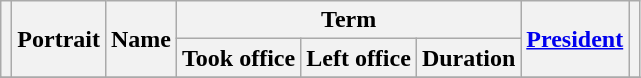<table class="wikitable sortable" style="text-align:center;">
<tr>
<th scope="col" rowspan=2></th>
<th scope="col" rowspan=2 class="unsortable">Portrait</th>
<th scope="col" rowspan=2>Name</th>
<th scope="col" colspan=3>Term</th>
<th scope="col" rowspan=2><a href='#'>President</a></th>
<th scope="col" rowspan=2 class="unsortable"></th>
</tr>
<tr>
<th scope="col">Took office</th>
<th scope="col">Left office</th>
<th scope="col">Duration</th>
</tr>
<tr>
</tr>
<tr>
</tr>
</table>
